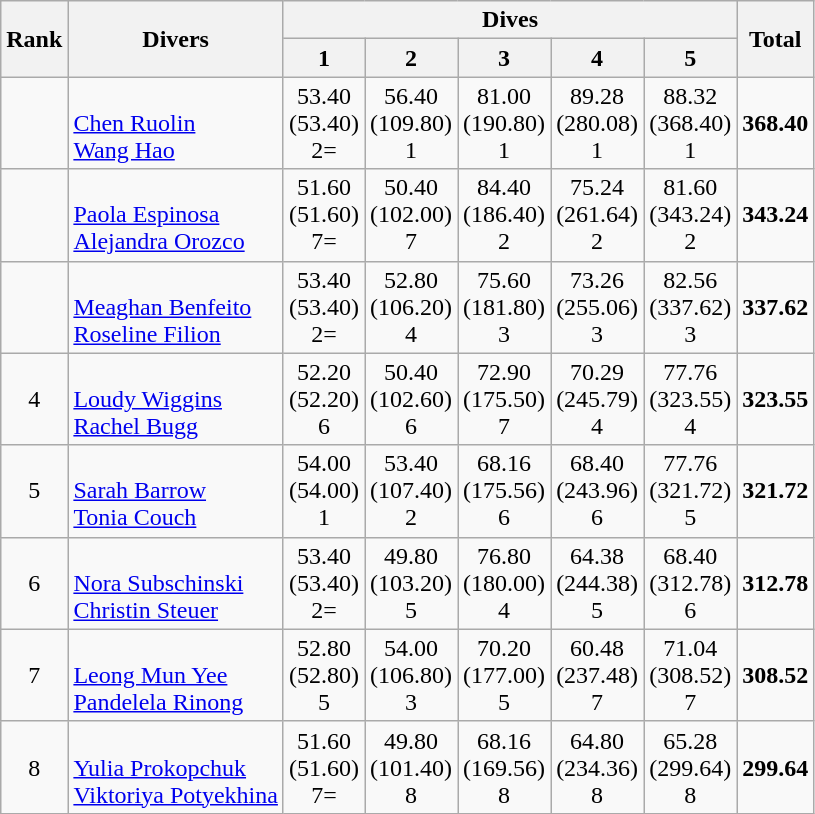<table class="wikitable sortable">
<tr>
<th rowspan="2">Rank</th>
<th rowspan="2">Divers</th>
<th colspan="5">Dives</th>
<th rowspan="2">Total</th>
</tr>
<tr>
<th>1</th>
<th>2</th>
<th>3</th>
<th>4</th>
<th>5</th>
</tr>
<tr>
<td align="center"></td>
<td><br><a href='#'>Chen Ruolin</a><br><a href='#'>Wang Hao</a></td>
<td align="center">53.40<br>(53.40)<br>2=</td>
<td align="center">56.40<br>(109.80)<br>1</td>
<td align="center">81.00<br>(190.80)<br>1</td>
<td align="center">89.28<br>(280.08)<br>1</td>
<td align="center">88.32<br>(368.40)<br>1</td>
<td align="center"><strong>368.40</strong></td>
</tr>
<tr>
<td align="center"></td>
<td><br><a href='#'>Paola Espinosa</a><br><a href='#'>Alejandra Orozco</a></td>
<td align="center">51.60<br>(51.60)<br>7=</td>
<td align="center">50.40<br>(102.00)<br>7</td>
<td align="center">84.40<br>(186.40)<br>2</td>
<td align="center">75.24<br>(261.64)<br>2</td>
<td align="center">81.60<br>(343.24)<br>2</td>
<td align="center"><strong>343.24</strong></td>
</tr>
<tr>
<td align="center"></td>
<td><br><a href='#'>Meaghan Benfeito</a><br><a href='#'>Roseline Filion</a></td>
<td align="center">53.40<br>(53.40)<br>2=</td>
<td align="center">52.80<br>(106.20)<br>4</td>
<td align="center">75.60<br>(181.80)<br>3</td>
<td align="center">73.26<br>(255.06)<br>3</td>
<td align="center">82.56<br>(337.62)<br>3</td>
<td align="center"><strong>337.62</strong></td>
</tr>
<tr>
<td align="center">4</td>
<td><br><a href='#'>Loudy Wiggins</a><br><a href='#'>Rachel Bugg</a></td>
<td align="center">52.20<br>(52.20)<br>6</td>
<td align="center">50.40<br>(102.60)<br>6</td>
<td align="center">72.90<br>(175.50)<br>7</td>
<td align="center">70.29<br>(245.79)<br>4</td>
<td align="center">77.76<br>(323.55)<br>4</td>
<td align="center"><strong>323.55</strong></td>
</tr>
<tr>
<td align="center">5</td>
<td><br><a href='#'>Sarah Barrow</a><br><a href='#'>Tonia Couch</a></td>
<td align="center">54.00<br>(54.00)<br>1</td>
<td align="center">53.40<br>(107.40)<br>2</td>
<td align="center">68.16<br>(175.56)<br>6</td>
<td align="center">68.40<br>(243.96)<br>6</td>
<td align="center">77.76<br>(321.72)<br>5</td>
<td align="center"><strong>321.72</strong></td>
</tr>
<tr>
<td align="center">6</td>
<td><br><a href='#'>Nora Subschinski</a><br><a href='#'>Christin Steuer</a></td>
<td align="center">53.40<br>(53.40)<br>2=</td>
<td align="center">49.80<br>(103.20)<br>5</td>
<td align="center">76.80<br>(180.00)<br>4</td>
<td align="center">64.38<br>(244.38)<br>5</td>
<td align="center">68.40<br>(312.78)<br>6</td>
<td align="center"><strong>312.78</strong></td>
</tr>
<tr>
<td align="center">7</td>
<td><br><a href='#'>Leong Mun Yee</a><br><a href='#'>Pandelela Rinong</a></td>
<td align="center">52.80<br>(52.80)<br>5</td>
<td align="center">54.00<br>(106.80)<br>3</td>
<td align="center">70.20<br>(177.00)<br>5</td>
<td align="center">60.48<br>(237.48)<br>7</td>
<td align="center">71.04<br>(308.52)<br>7</td>
<td align="center"><strong>308.52</strong></td>
</tr>
<tr>
<td align="center">8</td>
<td><br><a href='#'>Yulia Prokopchuk</a><br><a href='#'>Viktoriya Potyekhina</a></td>
<td align="center">51.60<br>(51.60)<br>7=</td>
<td align="center">49.80<br>(101.40)<br>8</td>
<td align="center">68.16<br>(169.56)<br>8</td>
<td align="center">64.80<br>(234.36)<br>8</td>
<td align="center">65.28<br>(299.64)<br>8</td>
<td align="center"><strong>299.64</strong></td>
</tr>
</table>
